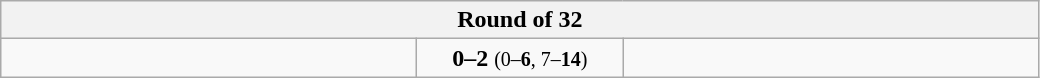<table class="wikitable" style="text-align: center;">
<tr>
<th colspan=3>Round of 32</th>
</tr>
<tr>
<td align=left width="270"></td>
<td align=center width="130"><strong>0–2</strong> <small>(0–<strong>6</strong>, 7–<strong>14</strong>)</small></td>
<td align=left width="270"><strong></strong></td>
</tr>
</table>
